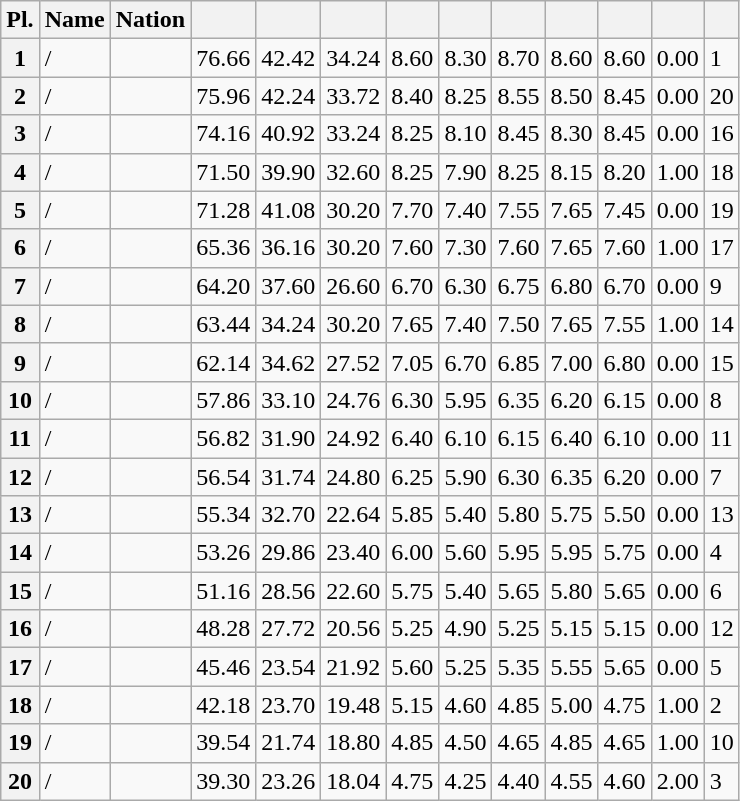<table class="wikitable sortable">
<tr>
<th>Pl.</th>
<th>Name</th>
<th>Nation</th>
<th></th>
<th></th>
<th></th>
<th></th>
<th></th>
<th></th>
<th></th>
<th></th>
<th></th>
<th></th>
</tr>
<tr>
<th>1</th>
<td> / </td>
<td></td>
<td>76.66</td>
<td>42.42</td>
<td>34.24</td>
<td>8.60</td>
<td>8.30</td>
<td>8.70</td>
<td>8.60</td>
<td>8.60</td>
<td>0.00</td>
<td>1</td>
</tr>
<tr>
<th>2</th>
<td> / </td>
<td></td>
<td>75.96</td>
<td>42.24</td>
<td>33.72</td>
<td>8.40</td>
<td>8.25</td>
<td>8.55</td>
<td>8.50</td>
<td>8.45</td>
<td>0.00</td>
<td>20</td>
</tr>
<tr>
<th>3</th>
<td> / </td>
<td></td>
<td>74.16</td>
<td>40.92</td>
<td>33.24</td>
<td>8.25</td>
<td>8.10</td>
<td>8.45</td>
<td>8.30</td>
<td>8.45</td>
<td>0.00</td>
<td>16</td>
</tr>
<tr>
<th>4</th>
<td> / </td>
<td></td>
<td>71.50</td>
<td>39.90</td>
<td>32.60</td>
<td>8.25</td>
<td>7.90</td>
<td>8.25</td>
<td>8.15</td>
<td>8.20</td>
<td>1.00</td>
<td>18</td>
</tr>
<tr>
<th>5</th>
<td> / </td>
<td></td>
<td>71.28</td>
<td>41.08</td>
<td>30.20</td>
<td>7.70</td>
<td>7.40</td>
<td>7.55</td>
<td>7.65</td>
<td>7.45</td>
<td>0.00</td>
<td>19</td>
</tr>
<tr>
<th>6</th>
<td> / </td>
<td></td>
<td>65.36</td>
<td>36.16</td>
<td>30.20</td>
<td>7.60</td>
<td>7.30</td>
<td>7.60</td>
<td>7.65</td>
<td>7.60</td>
<td>1.00</td>
<td>17</td>
</tr>
<tr>
<th>7</th>
<td> / </td>
<td></td>
<td>64.20</td>
<td>37.60</td>
<td>26.60</td>
<td>6.70</td>
<td>6.30</td>
<td>6.75</td>
<td>6.80</td>
<td>6.70</td>
<td>0.00</td>
<td>9</td>
</tr>
<tr>
<th>8</th>
<td> / </td>
<td></td>
<td>63.44</td>
<td>34.24</td>
<td>30.20</td>
<td>7.65</td>
<td>7.40</td>
<td>7.50</td>
<td>7.65</td>
<td>7.55</td>
<td>1.00</td>
<td>14</td>
</tr>
<tr>
<th>9</th>
<td> / </td>
<td></td>
<td>62.14</td>
<td>34.62</td>
<td>27.52</td>
<td>7.05</td>
<td>6.70</td>
<td>6.85</td>
<td>7.00</td>
<td>6.80</td>
<td>0.00</td>
<td>15</td>
</tr>
<tr>
<th>10</th>
<td> / </td>
<td></td>
<td>57.86</td>
<td>33.10</td>
<td>24.76</td>
<td>6.30</td>
<td>5.95</td>
<td>6.35</td>
<td>6.20</td>
<td>6.15</td>
<td>0.00</td>
<td>8</td>
</tr>
<tr>
<th>11</th>
<td> / </td>
<td></td>
<td>56.82</td>
<td>31.90</td>
<td>24.92</td>
<td>6.40</td>
<td>6.10</td>
<td>6.15</td>
<td>6.40</td>
<td>6.10</td>
<td>0.00</td>
<td>11</td>
</tr>
<tr>
<th>12</th>
<td> / </td>
<td></td>
<td>56.54</td>
<td>31.74</td>
<td>24.80</td>
<td>6.25</td>
<td>5.90</td>
<td>6.30</td>
<td>6.35</td>
<td>6.20</td>
<td>0.00</td>
<td>7</td>
</tr>
<tr>
<th>13</th>
<td> / </td>
<td></td>
<td>55.34</td>
<td>32.70</td>
<td>22.64</td>
<td>5.85</td>
<td>5.40</td>
<td>5.80</td>
<td>5.75</td>
<td>5.50</td>
<td>0.00</td>
<td>13</td>
</tr>
<tr>
<th>14</th>
<td> / </td>
<td></td>
<td>53.26</td>
<td>29.86</td>
<td>23.40</td>
<td>6.00</td>
<td>5.60</td>
<td>5.95</td>
<td>5.95</td>
<td>5.75</td>
<td>0.00</td>
<td>4</td>
</tr>
<tr>
<th>15</th>
<td> / </td>
<td></td>
<td>51.16</td>
<td>28.56</td>
<td>22.60</td>
<td>5.75</td>
<td>5.40</td>
<td>5.65</td>
<td>5.80</td>
<td>5.65</td>
<td>0.00</td>
<td>6</td>
</tr>
<tr>
<th>16</th>
<td> / </td>
<td></td>
<td>48.28</td>
<td>27.72</td>
<td>20.56</td>
<td>5.25</td>
<td>4.90</td>
<td>5.25</td>
<td>5.15</td>
<td>5.15</td>
<td>0.00</td>
<td>12</td>
</tr>
<tr>
<th>17</th>
<td> / </td>
<td></td>
<td>45.46</td>
<td>23.54</td>
<td>21.92</td>
<td>5.60</td>
<td>5.25</td>
<td>5.35</td>
<td>5.55</td>
<td>5.65</td>
<td>0.00</td>
<td>5</td>
</tr>
<tr>
<th>18</th>
<td> / </td>
<td></td>
<td>42.18</td>
<td>23.70</td>
<td>19.48</td>
<td>5.15</td>
<td>4.60</td>
<td>4.85</td>
<td>5.00</td>
<td>4.75</td>
<td>1.00</td>
<td>2</td>
</tr>
<tr>
<th>19</th>
<td> / </td>
<td></td>
<td>39.54</td>
<td>21.74</td>
<td>18.80</td>
<td>4.85</td>
<td>4.50</td>
<td>4.65</td>
<td>4.85</td>
<td>4.65</td>
<td>1.00</td>
<td>10</td>
</tr>
<tr>
<th>20</th>
<td> / </td>
<td></td>
<td>39.30</td>
<td>23.26</td>
<td>18.04</td>
<td>4.75</td>
<td>4.25</td>
<td>4.40</td>
<td>4.55</td>
<td>4.60</td>
<td>2.00</td>
<td>3</td>
</tr>
</table>
